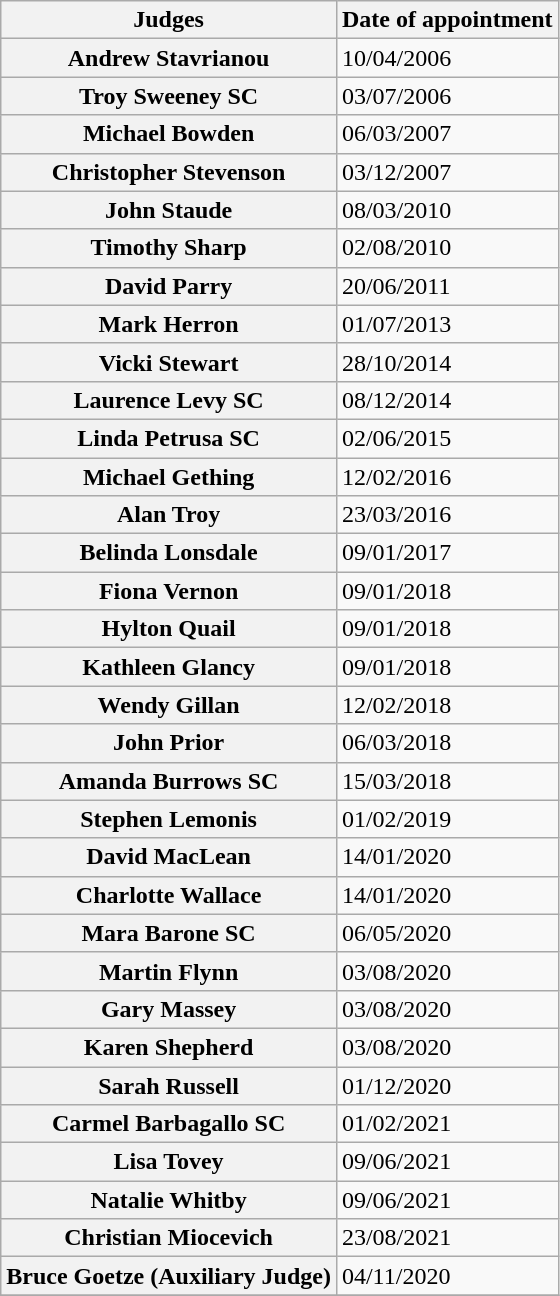<table class="wikitable plainrowheaders sortable">
<tr>
<th scope="col">Judges</th>
<th scope="col">Date of appointment</th>
</tr>
<tr>
<th scope="row">Andrew Stavrianou</th>
<td>10/04/2006</td>
</tr>
<tr>
<th scope="row">Troy Sweeney SC</th>
<td>03/07/2006</td>
</tr>
<tr>
<th scope="row">Michael Bowden</th>
<td>06/03/2007</td>
</tr>
<tr>
<th scope="row">Christopher Stevenson</th>
<td>03/12/2007</td>
</tr>
<tr>
<th scope="row">John Staude</th>
<td>08/03/2010</td>
</tr>
<tr>
<th scope="row">Timothy Sharp</th>
<td>02/08/2010</td>
</tr>
<tr>
<th scope="row">David Parry</th>
<td>20/06/2011</td>
</tr>
<tr>
<th scope="row">Mark Herron</th>
<td>01/07/2013</td>
</tr>
<tr>
<th scope="row">Vicki Stewart</th>
<td>28/10/2014</td>
</tr>
<tr>
<th scope="row">Laurence Levy SC</th>
<td>08/12/2014</td>
</tr>
<tr>
<th scope="row">Linda Petrusa SC</th>
<td>02/06/2015</td>
</tr>
<tr>
<th scope="row">Michael Gething</th>
<td>12/02/2016</td>
</tr>
<tr>
<th scope="row">Alan Troy</th>
<td>23/03/2016</td>
</tr>
<tr>
<th scope="row">Belinda Lonsdale</th>
<td>09/01/2017</td>
</tr>
<tr>
<th scope="row">Fiona Vernon</th>
<td>09/01/2018</td>
</tr>
<tr>
<th scope="row">Hylton Quail</th>
<td>09/01/2018</td>
</tr>
<tr>
<th scope="row">Kathleen Glancy</th>
<td>09/01/2018</td>
</tr>
<tr>
<th scope="row">Wendy Gillan</th>
<td>12/02/2018</td>
</tr>
<tr>
<th scope="row">John Prior</th>
<td>06/03/2018</td>
</tr>
<tr>
<th scope="row">Amanda Burrows SC</th>
<td>15/03/2018</td>
</tr>
<tr>
<th scope="row">Stephen Lemonis</th>
<td>01/02/2019</td>
</tr>
<tr>
<th scope="row">David MacLean</th>
<td>14/01/2020</td>
</tr>
<tr>
<th scope="row">Charlotte Wallace</th>
<td>14/01/2020</td>
</tr>
<tr>
<th scope="row">Mara Barone SC</th>
<td>06/05/2020</td>
</tr>
<tr>
<th scope="row">Martin Flynn</th>
<td>03/08/2020</td>
</tr>
<tr>
<th scope="row">Gary Massey</th>
<td>03/08/2020</td>
</tr>
<tr>
<th scope="row">Karen Shepherd</th>
<td>03/08/2020</td>
</tr>
<tr>
<th scope="row">Sarah Russell</th>
<td>01/12/2020</td>
</tr>
<tr>
<th scope="row">Carmel Barbagallo SC</th>
<td>01/02/2021</td>
</tr>
<tr>
<th scope="row">Lisa Tovey</th>
<td>09/06/2021</td>
</tr>
<tr>
<th scope="row">Natalie Whitby</th>
<td>09/06/2021</td>
</tr>
<tr>
<th scope="row">Christian Miocevich</th>
<td>23/08/2021</td>
</tr>
<tr>
<th scope="row">Bruce Goetze (Auxiliary Judge)</th>
<td>04/11/2020</td>
</tr>
<tr>
</tr>
</table>
